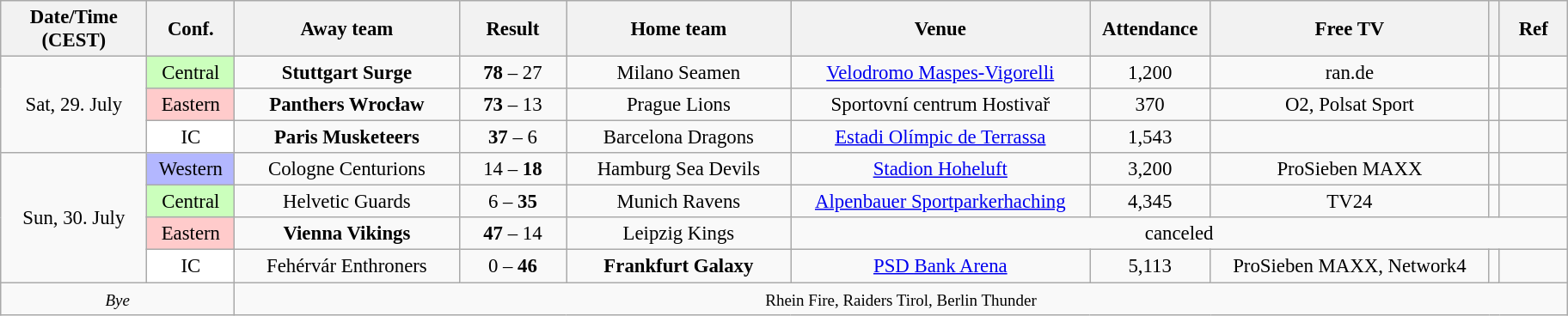<table class="mw-collapsible wikitable" style="font-size:95%; text-align:center; width:80em">
<tr>
<th style="width:7em;">Date/Time (CEST)</th>
<th style="width:4em;">Conf.</th>
<th style="width:11em;">Away team</th>
<th style="width:5em;">Result</th>
<th style="width:11em;">Home team</th>
<th>Venue</th>
<th>Attendance</th>
<th>Free TV</th>
<th></th>
<th style="width:3em;">Ref</th>
</tr>
<tr>
<td rowspan="3">Sat, 29. July</td>
<td style="background:#CBFFBC">Central</td>
<td><strong>Stuttgart Surge</strong></td>
<td><strong>78</strong> – 27</td>
<td>Milano Seamen</td>
<td><a href='#'>Velodromo Maspes-Vigorelli</a></td>
<td>1,200</td>
<td>ran.de</td>
<td></td>
<td></td>
</tr>
<tr>
<td style="background:#FFCBCB">Eastern</td>
<td><strong>Panthers Wrocław</strong></td>
<td><strong>73</strong> – 13</td>
<td>Prague Lions</td>
<td>Sportovní centrum Hostivař</td>
<td>370</td>
<td>O2, Polsat Sport</td>
<td></td>
<td></td>
</tr>
<tr>
<td style='background:#FFFFFF'>IC</td>
<td><strong>Paris Musketeers</strong></td>
<td><strong>37</strong> – 6</td>
<td>Barcelona Dragons</td>
<td><a href='#'>Estadi Olímpic de Terrassa</a></td>
<td>1,543</td>
<td></td>
<td></td>
<td></td>
</tr>
<tr>
<td rowspan="4">Sun, 30. July</td>
<td style="background:#B3B7FF">Western</td>
<td>Cologne Centurions</td>
<td>14 – <strong>18</strong></td>
<td>Hamburg Sea Devils</td>
<td><a href='#'>Stadion Hoheluft</a></td>
<td>3,200</td>
<td>ProSieben MAXX</td>
<td></td>
<td></td>
</tr>
<tr>
<td style='background:#CBFFBC'>Central</td>
<td>Helvetic Guards</td>
<td>6 – <strong>35</strong></td>
<td>Munich Ravens</td>
<td><a href='#'>Alpenbauer Sportparkerhaching</a></td>
<td>4,345</td>
<td>TV24</td>
<td></td>
<td></td>
</tr>
<tr>
<td style="background:#FFCBCB">Eastern</td>
<td><strong>Vienna Vikings</strong></td>
<td><strong>47</strong> – 14</td>
<td>Leipzig Kings</td>
<td colspan="5">canceled</td>
</tr>
<tr>
<td style='background:#FFFFFF'>IC</td>
<td>Fehérvár Enthroners</td>
<td>0 – <strong>46</strong></td>
<td><strong>Frankfurt Galaxy</strong></td>
<td><a href='#'>PSD Bank Arena</a></td>
<td>5,113</td>
<td>ProSieben MAXX, Network4</td>
<td></td>
<td></td>
</tr>
<tr>
<td colspan="2"><em><small>Bye</small></em></td>
<td colspan="8"><small>Rhein Fire, Raiders Tirol, Berlin Thunder</small></td>
</tr>
</table>
